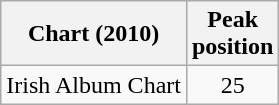<table class="wikitable">
<tr>
<th>Chart (2010)</th>
<th>Peak<br>position</th>
</tr>
<tr>
<td>Irish Album Chart</td>
<td align="center">25</td>
</tr>
</table>
